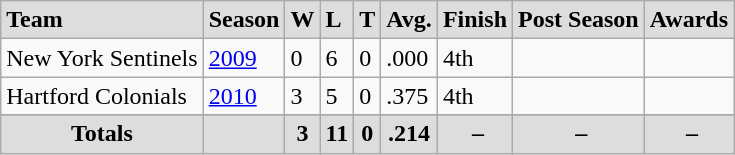<table class="wikitable">
<tr style="font-weight:bold; background-color:#dddddd;" |>
<td>Team</td>
<td>Season</td>
<td>W</td>
<td>L</td>
<td>T</td>
<td>Avg.</td>
<td>Finish</td>
<td>Post Season</td>
<td>Awards</td>
</tr>
<tr>
<td>New York Sentinels</td>
<td><a href='#'>2009</a></td>
<td>0</td>
<td>6</td>
<td>0</td>
<td>.000</td>
<td>4th</td>
<td></td>
<td></td>
</tr>
<tr>
<td>Hartford Colonials</td>
<td><a href='#'>2010</a></td>
<td>3</td>
<td>5</td>
<td>0</td>
<td>.375</td>
<td>4th</td>
<td></td>
<td></td>
</tr>
<tr bgcolor="#eeeeee">
</tr>
<tr align="center" style="font-weight:bold; background-color:#dddddd;" |>
<td>Totals</td>
<td></td>
<td>3</td>
<td>11</td>
<td>0</td>
<td>.214</td>
<td> –</td>
<td> –</td>
<td> –</td>
</tr>
</table>
